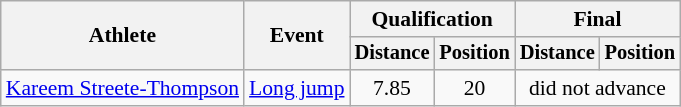<table class=wikitable style="font-size:90%">
<tr>
<th rowspan="2">Athlete</th>
<th rowspan="2">Event</th>
<th colspan="2">Qualification</th>
<th colspan="2">Final</th>
</tr>
<tr style="font-size:95%">
<th>Distance</th>
<th>Position</th>
<th>Distance</th>
<th>Position</th>
</tr>
<tr align=center>
<td align=left><a href='#'>Kareem Streete-Thompson</a></td>
<td align=left><a href='#'>Long jump</a></td>
<td>7.85</td>
<td>20</td>
<td colspan=2>did not advance</td>
</tr>
</table>
